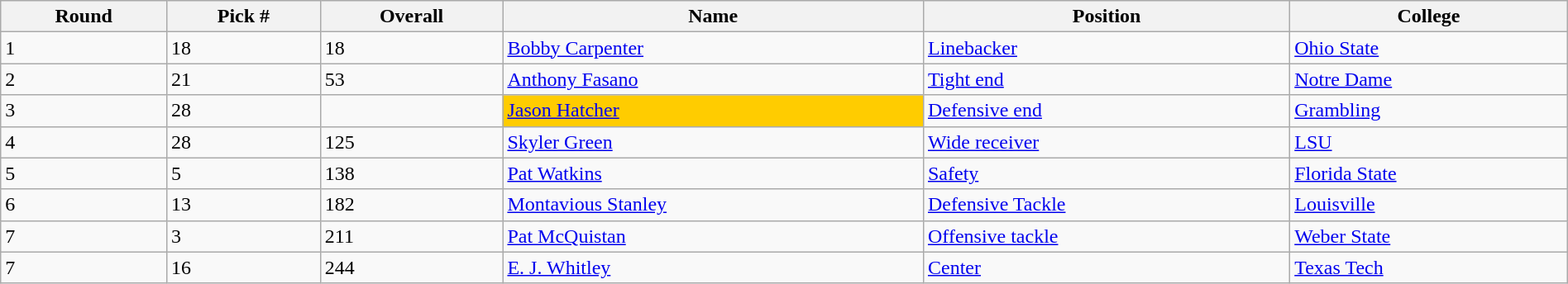<table class="wikitable sortable sortable" style="width: 100%">
<tr>
<th>Round</th>
<th>Pick #</th>
<th>Overall</th>
<th>Name</th>
<th>Position</th>
<th>College</th>
</tr>
<tr>
<td>1</td>
<td>18</td>
<td>18</td>
<td><a href='#'>Bobby Carpenter</a></td>
<td><a href='#'>Linebacker</a></td>
<td><a href='#'>Ohio State</a></td>
</tr>
<tr>
<td>2</td>
<td>21</td>
<td>53</td>
<td><a href='#'>Anthony Fasano</a></td>
<td><a href='#'>Tight end</a></td>
<td><a href='#'>Notre Dame</a></td>
</tr>
<tr>
<td>3</td>
<td>28</td>
<td 92></td>
<td bgcolor=#FFCC00><a href='#'>Jason Hatcher</a></td>
<td><a href='#'>Defensive end</a></td>
<td><a href='#'>Grambling</a></td>
</tr>
<tr>
<td>4</td>
<td>28</td>
<td>125</td>
<td><a href='#'>Skyler Green</a></td>
<td><a href='#'>Wide receiver</a></td>
<td><a href='#'>LSU</a></td>
</tr>
<tr>
<td>5</td>
<td>5</td>
<td>138</td>
<td><a href='#'>Pat Watkins</a></td>
<td><a href='#'>Safety</a></td>
<td><a href='#'>Florida State</a></td>
</tr>
<tr>
<td>6</td>
<td>13</td>
<td>182</td>
<td><a href='#'>Montavious Stanley</a></td>
<td><a href='#'>Defensive Tackle</a></td>
<td><a href='#'>Louisville</a></td>
</tr>
<tr>
<td>7</td>
<td>3</td>
<td>211</td>
<td><a href='#'>Pat McQuistan</a></td>
<td><a href='#'>Offensive tackle</a></td>
<td><a href='#'>Weber State</a></td>
</tr>
<tr>
<td>7</td>
<td>16</td>
<td>244</td>
<td><a href='#'>E. J. Whitley</a></td>
<td><a href='#'>Center</a></td>
<td><a href='#'>Texas Tech</a></td>
</tr>
</table>
